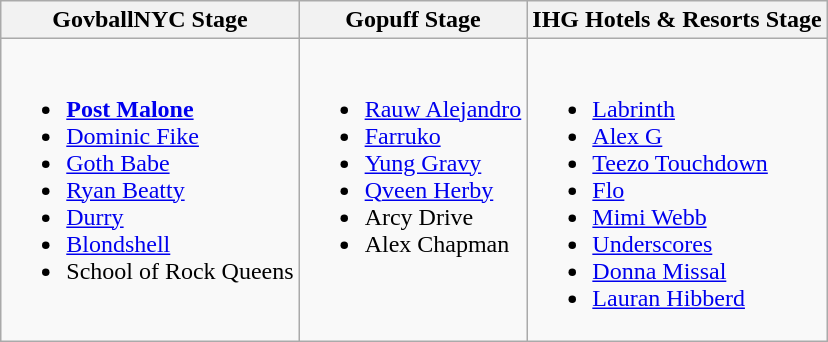<table class="wikitable">
<tr>
<th>GovballNYC Stage</th>
<th>Gopuff Stage</th>
<th>IHG Hotels & Resorts Stage</th>
</tr>
<tr valign="top">
<td><br><ul><li><strong><a href='#'>Post Malone</a></strong></li><li><a href='#'>Dominic Fike</a></li><li><a href='#'>Goth Babe</a></li><li><a href='#'>Ryan Beatty</a></li><li><a href='#'>Durry</a></li><li><a href='#'>Blondshell</a></li><li>School of Rock Queens</li></ul></td>
<td><br><ul><li><a href='#'>Rauw Alejandro</a></li><li><a href='#'>Farruko</a></li><li><a href='#'>Yung Gravy</a></li><li><a href='#'>Qveen Herby</a></li><li>Arcy Drive</li><li>Alex Chapman</li></ul></td>
<td><br><ul><li><a href='#'>Labrinth</a></li><li><a href='#'>Alex G</a></li><li><a href='#'>Teezo Touchdown</a></li><li><a href='#'>Flo</a></li><li><a href='#'>Mimi Webb</a></li><li><a href='#'>Underscores</a></li><li><a href='#'>Donna Missal</a></li><li><a href='#'>Lauran Hibberd</a></li></ul></td>
</tr>
</table>
